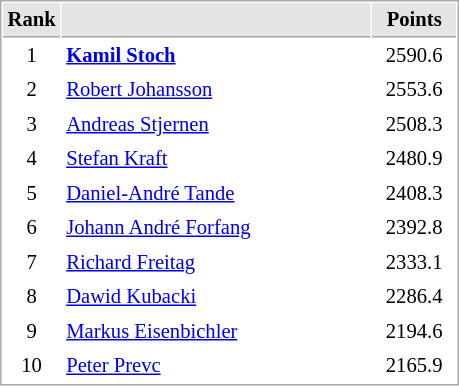<table cellspacing="1" cellpadding="3" style="border:1px solid #AAAAAA;font-size:86%">
<tr style="background-color: #E4E4E4;">
<th style="border-bottom:1px solid #AAAAAA; width: 10px;">Rank</th>
<th style="border-bottom:1px solid #AAAAAA; width: 200px;"></th>
<th style="border-bottom:1px solid #AAAAAA; width: 50px;">Points</th>
</tr>
<tr>
<td align=center>1</td>
<td><strong> <a href='#'>Kamil Stoch</a></strong></td>
<td align=center>2590.6</td>
</tr>
<tr>
<td align=center>2</td>
<td> <a href='#'>Robert Johansson</a></td>
<td align=center>2553.6</td>
</tr>
<tr>
<td align=center>3</td>
<td> <a href='#'>Andreas Stjernen</a></td>
<td align=center>2508.3</td>
</tr>
<tr>
<td align=center>4</td>
<td> <a href='#'>Stefan Kraft</a></td>
<td align=center>2480.9</td>
</tr>
<tr>
<td align=center>5</td>
<td> <a href='#'>Daniel-André Tande</a></td>
<td align=center>2408.3</td>
</tr>
<tr>
<td align=center>6</td>
<td> <a href='#'>Johann André Forfang</a></td>
<td align=center>2392.8</td>
</tr>
<tr>
<td align=center>7</td>
<td> <a href='#'>Richard Freitag</a></td>
<td align=center>2333.1</td>
</tr>
<tr>
<td align=center>8</td>
<td> <a href='#'>Dawid Kubacki</a></td>
<td align=center>2286.4</td>
</tr>
<tr>
<td align=center>9</td>
<td> <a href='#'>Markus Eisenbichler</a></td>
<td align=center>2194.6</td>
</tr>
<tr>
<td align=center>10</td>
<td> <a href='#'>Peter Prevc</a></td>
<td align=center>2165.9</td>
</tr>
</table>
